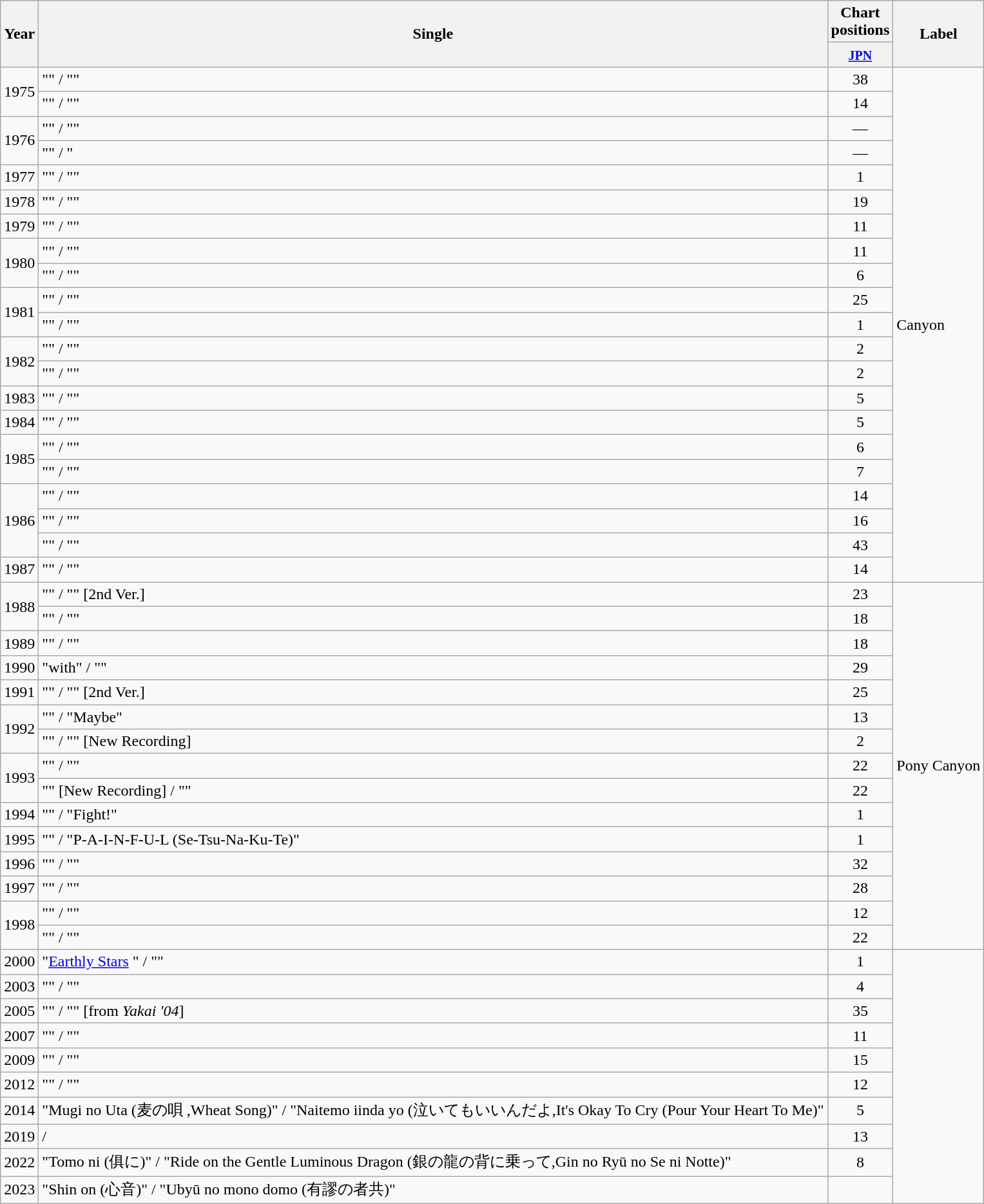<table class="wikitable sortable">
<tr>
<th rowspan="2">Year</th>
<th rowspan="2">Single</th>
<th>Chart<br>positions</th>
<th rowspan="2">Label</th>
</tr>
<tr>
<th><small><a href='#'>JPN</a></small></th>
</tr>
<tr>
<td rowspan="2">1975</td>
<td>"" / ""</td>
<td align="center">38</td>
<td rowspan="21">Canyon</td>
</tr>
<tr>
<td>"" / ""</td>
<td align="center">14</td>
</tr>
<tr>
<td rowspan="2">1976</td>
<td>"" / ""</td>
<td align="center">—</td>
</tr>
<tr>
<td>"" / "</td>
<td align="center">—</td>
</tr>
<tr>
<td>1977</td>
<td>"" / ""</td>
<td align="center">1</td>
</tr>
<tr>
<td rowspan="1" align="center">1978</td>
<td>"" / ""</td>
<td align="center">19</td>
</tr>
<tr>
<td>1979</td>
<td>"" / ""</td>
<td align="center">11</td>
</tr>
<tr>
<td rowspan="2">1980</td>
<td>"" / ""</td>
<td align="center">11</td>
</tr>
<tr>
<td>"" / ""</td>
<td align="center">6</td>
</tr>
<tr>
<td rowspan="2">1981</td>
<td>"" / ""</td>
<td align="center">25</td>
</tr>
<tr>
<td>"" / ""</td>
<td align="center">1</td>
</tr>
<tr>
<td rowspan="2">1982</td>
<td>"" / ""</td>
<td align="center">2</td>
</tr>
<tr>
<td>"" / ""</td>
<td align="center">2</td>
</tr>
<tr>
<td>1983</td>
<td>"" / ""</td>
<td align="center">5</td>
</tr>
<tr>
<td>1984</td>
<td>"" / ""</td>
<td align="center">5</td>
</tr>
<tr>
<td rowspan="2">1985</td>
<td>"" / ""</td>
<td align="center">6</td>
</tr>
<tr>
<td>"" / ""</td>
<td align="center">7</td>
</tr>
<tr>
<td rowspan="3">1986</td>
<td>"" / ""</td>
<td align="center">14</td>
</tr>
<tr>
<td>"" / ""</td>
<td align="center">16</td>
</tr>
<tr>
<td>"" / ""</td>
<td align="center">43</td>
</tr>
<tr>
<td>1987</td>
<td>"" / ""</td>
<td align="center">14</td>
</tr>
<tr>
<td rowspan="2">1988</td>
<td>"" / "" [2nd Ver.]</td>
<td align="center">23</td>
<td rowspan="15">Pony Canyon</td>
</tr>
<tr>
<td>"" / ""</td>
<td align="center">18</td>
</tr>
<tr>
<td>1989</td>
<td>"" / ""</td>
<td align="center">18</td>
</tr>
<tr>
<td>1990</td>
<td>"with" / ""</td>
<td align="center">29</td>
</tr>
<tr>
<td>1991</td>
<td>"" / "" [2nd Ver.]</td>
<td align="center">25</td>
</tr>
<tr>
<td rowspan="2">1992</td>
<td>"" / "Maybe"</td>
<td align="center">13</td>
</tr>
<tr>
<td>"" / "" [New Recording]</td>
<td align="center">2</td>
</tr>
<tr>
<td rowspan="2">1993</td>
<td>"" / ""</td>
<td align="center">22</td>
</tr>
<tr>
<td>"" [New Recording] / ""</td>
<td align="center">22</td>
</tr>
<tr>
<td>1994</td>
<td>"" / "Fight!"</td>
<td align="center">1</td>
</tr>
<tr>
<td>1995</td>
<td>"" / "P-A-I-N-F-U-L (Se-Tsu-Na-Ku-Te)"</td>
<td align="center">1</td>
</tr>
<tr>
<td>1996</td>
<td>"" / ""</td>
<td align="center">32</td>
</tr>
<tr>
<td>1997</td>
<td align="left">"" / ""</td>
<td align="center">28</td>
</tr>
<tr>
<td rowspan="2">1998</td>
<td>"" / ""</td>
<td align="center">12</td>
</tr>
<tr>
<td>"" / ""</td>
<td align="center">22</td>
</tr>
<tr>
<td>2000</td>
<td>"<a href='#'>Earthly Stars</a> " / ""</td>
<td align="center">1</td>
</tr>
<tr>
<td>2003</td>
<td>"" / ""</td>
<td align="center">4</td>
</tr>
<tr>
<td>2005</td>
<td>"" / "" [from <em>Yakai '04</em>]</td>
<td align="center">35</td>
</tr>
<tr>
<td>2007</td>
<td>"" / ""</td>
<td align="center">11</td>
</tr>
<tr>
<td>2009</td>
<td>"" / ""</td>
<td align="center">15</td>
</tr>
<tr>
<td>2012</td>
<td>"" / ""</td>
<td align="center">12</td>
</tr>
<tr>
<td>2014</td>
<td>"Mugi no Uta (麦の唄 ,Wheat Song)" / "Naitemo iinda yo (泣いてもいいんだよ,It's Okay To Cry (Pour Your Heart To Me)"</td>
<td align="center">5</td>
</tr>
<tr>
<td>2019</td>
<td> / </td>
<td align="center">13</td>
</tr>
<tr>
<td>2022</td>
<td>"Tomo ni (俱に)" / "Ride on the Gentle Luminous Dragon (銀の龍の背に乗って,Gin no Ryū no Se ni Notte)"</td>
<td align="center">8</td>
</tr>
<tr>
<td>2023</td>
<td>"Shin on (心音)" / "Ubyū no mono domo (有謬の者共)"</td>
<td align="center"></td>
</tr>
</table>
